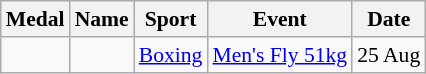<table class="wikitable sortable" style="font-size:90%">
<tr>
<th>Medal</th>
<th>Name</th>
<th>Sport</th>
<th>Event</th>
<th>Date</th>
</tr>
<tr>
<td></td>
<td></td>
<td><a href='#'>Boxing</a></td>
<td><a href='#'>Men's Fly 51kg</a></td>
<td>25 Aug</td>
</tr>
</table>
